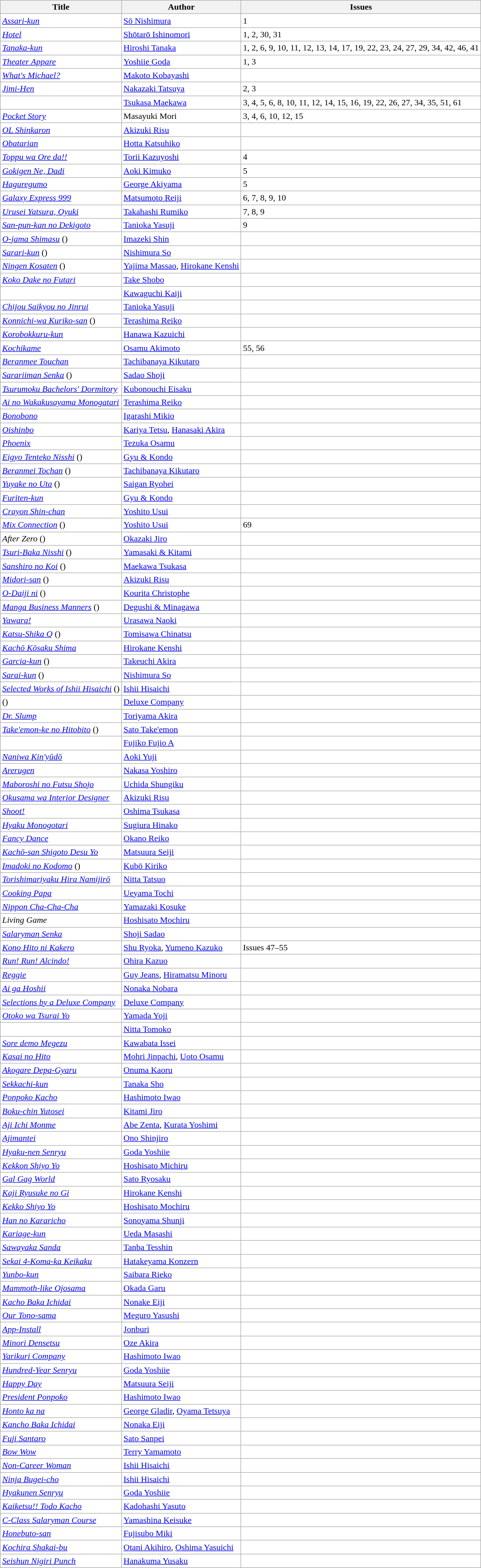<table class="wikitable sortable" style="background: #FFF;">
<tr>
<th>Title</th>
<th>Author</th>
<th>Issues</th>
</tr>
<tr>
<td><em><a href='#'>Assari-kun</a></em></td>
<td><a href='#'>Sō Nishimura</a></td>
<td>1</td>
</tr>
<tr>
<td><em><a href='#'>Hotel</a></em></td>
<td><a href='#'>Shōtarō Ishinomori</a></td>
<td>1, 2, 30, 31</td>
</tr>
<tr>
<td><em><a href='#'>Tanaka-kun</a></em></td>
<td><a href='#'>Hiroshi Tanaka</a></td>
<td>1, 2, 6, 9, 10, 11, 12, 13, 14, 17, 19, 22, 23, 24, 27, 29, 34, 42, 46, 41</td>
</tr>
<tr>
<td><em><a href='#'>Theater Appare</a></em></td>
<td><a href='#'>Yoshiie Goda</a></td>
<td>1, 3</td>
</tr>
<tr>
<td><em><a href='#'>What's Michael?</a></em></td>
<td><a href='#'>Makoto Kobayashi</a></td>
<td></td>
</tr>
<tr>
<td><em><a href='#'>Jimi-Hen</a></em></td>
<td><a href='#'>Nakazaki Tatsuya</a></td>
<td>2, 3</td>
</tr>
<tr>
<td></td>
<td><a href='#'>Tsukasa Maekawa</a></td>
<td>3, 4, 5, 6, 8, 10, 11, 12, 14, 15, 16, 19, 22, 26, 27, 34, 35, 51, 61</td>
</tr>
<tr>
<td><em><a href='#'>Pocket Story</a></em></td>
<td>Masayuki Mori</td>
<td>3, 4, 6, 10, 12, 15</td>
</tr>
<tr>
<td><em><a href='#'>OL Shinkaron</a></em></td>
<td><a href='#'>Akizuki Risu</a></td>
<td></td>
</tr>
<tr>
<td><em><a href='#'>Obatarian</a></em></td>
<td><a href='#'>Hotta Katsuhiko</a></td>
<td></td>
</tr>
<tr>
<td><em><a href='#'>Toppu wa Ore da!!</a></em></td>
<td><a href='#'>Torii Kazuyoshi</a></td>
<td>4</td>
</tr>
<tr>
<td><em><a href='#'>Gokigen Ne, Dadi</a></em></td>
<td><a href='#'>Aoki Kimuko</a></td>
<td>5</td>
</tr>
<tr>
<td><em><a href='#'>Haguregumo</a></em></td>
<td><a href='#'>George Akiyama</a></td>
<td>5</td>
</tr>
<tr>
<td><em><a href='#'>Galaxy Express 999</a></em></td>
<td><a href='#'>Matsumoto Reiji</a></td>
<td>6, 7, 8, 9, 10</td>
</tr>
<tr>
<td><em><a href='#'>Urusei Yatsura, Oyuki</a></em></td>
<td><a href='#'>Takahashi Rumiko</a></td>
<td>7, 8, 9</td>
</tr>
<tr>
<td><em><a href='#'>San-pun-kan no Dekigoto</a></em></td>
<td><a href='#'>Tanioka Yasuji</a></td>
<td>9</td>
</tr>
<tr>
<td><em><a href='#'>O-jama Shimasu</a></em> ()</td>
<td><a href='#'>Imazeki Shin</a></td>
<td></td>
</tr>
<tr>
<td><em><a href='#'>Sarari-kun</a></em> ()</td>
<td><a href='#'>Nishimura So</a></td>
<td></td>
</tr>
<tr>
<td><em><a href='#'>Ningen Kosaten</a></em> ()</td>
<td><a href='#'>Yajima Massao</a>, <a href='#'>Hirokane Kenshi</a></td>
<td></td>
</tr>
<tr>
<td><em><a href='#'>Koko Dake no Futari</a></em></td>
<td><a href='#'>Take Shobo</a></td>
<td></td>
</tr>
<tr>
<td></td>
<td><a href='#'>Kawaguchi Kaiji</a></td>
<td></td>
</tr>
<tr>
<td><em><a href='#'>Chijou Saikyou no Jinrui</a></em></td>
<td><a href='#'>Tanioka Yasuji</a></td>
<td></td>
</tr>
<tr>
<td><em><a href='#'>Konnichi-wa Kuriko-san</a></em> ()</td>
<td><a href='#'>Terashima Reiko</a></td>
<td></td>
</tr>
<tr>
<td><em><a href='#'>Korobokkuru-kun</a></em></td>
<td><a href='#'>Hanawa Kazuichi</a></td>
<td></td>
</tr>
<tr>
<td><em><a href='#'>Kochikame</a></em></td>
<td><a href='#'>Osamu Akimoto</a></td>
<td>55, 56</td>
</tr>
<tr>
<td><em><a href='#'>Beranmee Touchan</a></em></td>
<td><a href='#'>Tachibanaya Kikutaro</a></td>
<td></td>
</tr>
<tr>
<td><em><a href='#'>Sarariiman Senka</a></em> ()</td>
<td><a href='#'>Sadao Shoji</a></td>
<td></td>
</tr>
<tr>
<td><em><a href='#'>Tsurumoku Bachelors' Dormitory</a></em></td>
<td><a href='#'>Kubonouchi Eisaku</a></td>
<td></td>
</tr>
<tr>
<td><em><a href='#'>Ai no Wakakusayama Monogatari</a></em></td>
<td><a href='#'>Terashima Reiko</a></td>
<td></td>
</tr>
<tr>
<td><em><a href='#'>Bonobono</a></em></td>
<td><a href='#'>Igarashi Mikio</a></td>
<td></td>
</tr>
<tr>
<td><em><a href='#'>Oishinbo</a></em></td>
<td><a href='#'>Kariya Tetsu</a>, <a href='#'>Hanasaki Akira</a></td>
<td></td>
</tr>
<tr>
<td><em><a href='#'>Phoenix</a></em></td>
<td><a href='#'>Tezuka Osamu</a></td>
<td></td>
</tr>
<tr>
<td><em><a href='#'>Eigyo Tenteko Nisshi</a></em> ()</td>
<td><a href='#'>Gyu & Kondo</a></td>
<td></td>
</tr>
<tr>
<td><em><a href='#'>Beranmei Tochan</a></em> ()</td>
<td><a href='#'>Tachibanaya Kikutaro</a></td>
<td></td>
</tr>
<tr>
<td><em><a href='#'>Yuyake no Uta</a></em> ()</td>
<td><a href='#'>Saigan Ryohei</a></td>
<td></td>
</tr>
<tr>
<td><em><a href='#'>Furiten-kun</a></em></td>
<td><a href='#'>Gyu & Kondo</a></td>
<td></td>
</tr>
<tr>
<td><em><a href='#'>Crayon Shin-chan</a></em></td>
<td><a href='#'>Yoshito Usui</a></td>
<td></td>
</tr>
<tr>
<td><em><a href='#'>Mix Connection</a></em> ()</td>
<td><a href='#'>Yoshito Usui</a></td>
<td>69</td>
</tr>
<tr>
<td><em>After Zero</em> ()</td>
<td><a href='#'>Okazaki Jiro</a></td>
<td></td>
</tr>
<tr>
<td><em><a href='#'>Tsuri-Baka Nisshi</a></em> ()</td>
<td><a href='#'>Yamasaki & Kitami</a></td>
<td></td>
</tr>
<tr>
<td><em><a href='#'>Sanshiro no Koi</a></em> ()</td>
<td><a href='#'>Maekawa Tsukasa</a></td>
<td></td>
</tr>
<tr>
<td><em><a href='#'>Midori-san</a></em> ()</td>
<td><a href='#'>Akizuki Risu</a></td>
<td></td>
</tr>
<tr>
<td><em><a href='#'>O-Daiji ni</a></em> ()</td>
<td><a href='#'>Kourita Christophe</a></td>
<td></td>
</tr>
<tr>
<td><em><a href='#'>Manga Business Manners</a></em> ()</td>
<td><a href='#'>Degushi & Minagawa</a></td>
<td></td>
</tr>
<tr>
<td><em><a href='#'>Yawara!</a></em></td>
<td><a href='#'>Urasawa Naoki</a></td>
<td></td>
</tr>
<tr>
<td><em><a href='#'>Katsu-Shika Q</a></em> ()</td>
<td><a href='#'>Tomisawa Chinatsu</a></td>
<td></td>
</tr>
<tr>
<td><em><a href='#'>Kachō Kōsaku Shima</a></em></td>
<td><a href='#'>Hirokane Kenshi</a></td>
<td></td>
</tr>
<tr>
<td><em><a href='#'>Garcia-kun</a></em> ()</td>
<td><a href='#'>Takeuchi Akira</a></td>
<td></td>
</tr>
<tr>
<td><em><a href='#'>Sarai-kun</a></em> ()</td>
<td><a href='#'>Nishimura So</a></td>
<td></td>
</tr>
<tr>
<td><em><a href='#'>Selected Works of Ishii Hisaichi</a></em> ()</td>
<td><a href='#'>Ishii Hisaichi</a></td>
<td></td>
</tr>
<tr>
<td><em></em> ()</td>
<td><a href='#'>Deluxe Company</a></td>
<td></td>
</tr>
<tr>
<td><em><a href='#'>Dr. Slump</a></em></td>
<td><a href='#'>Toriyama Akira</a></td>
<td></td>
</tr>
<tr>
<td><em><a href='#'>Take'emon-ke no Hitobito</a></em> ()</td>
<td><a href='#'>Sato Take'emon</a></td>
<td></td>
</tr>
<tr>
<td></td>
<td><a href='#'>Fujiko Fujio A</a></td>
<td></td>
</tr>
<tr>
<td><em><a href='#'>Naniwa Kin'yūdō</a></em></td>
<td><a href='#'>Aoki Yuji</a></td>
<td></td>
</tr>
<tr>
<td><em><a href='#'>Arerugen</a></em></td>
<td><a href='#'>Nakasa Yoshiro</a></td>
<td></td>
</tr>
<tr>
<td><em><a href='#'>Maboroshi no Futsu Shojo</a></em></td>
<td><a href='#'>Uchida Shungiku</a></td>
<td></td>
</tr>
<tr>
<td><em><a href='#'>Okusama wa Interior Designer</a></em></td>
<td><a href='#'>Akizuki Risu</a></td>
<td></td>
</tr>
<tr>
<td><em><a href='#'>Shoot!</a></em></td>
<td><a href='#'>Oshima Tsukasa</a></td>
<td></td>
</tr>
<tr>
<td><em><a href='#'>Hyaku Monogotari</a></em></td>
<td><a href='#'>Sugiura Hinako</a></td>
<td></td>
</tr>
<tr>
<td><em><a href='#'>Fancy Dance</a></em></td>
<td><a href='#'>Okano Reiko</a></td>
<td></td>
</tr>
<tr>
<td><em><a href='#'>Kachō-san Shigoto Desu Yo</a></em></td>
<td><a href='#'>Matsuura Seiji</a></td>
<td></td>
</tr>
<tr>
<td><em><a href='#'>Imadoki no Kodomo</a></em> ()</td>
<td><a href='#'>Kubō Kiriko</a></td>
<td></td>
</tr>
<tr>
<td><em><a href='#'>Torishimariyaku Hira Namijirō</a></em></td>
<td><a href='#'>Nitta Tatsuo</a></td>
<td></td>
</tr>
<tr>
<td><em><a href='#'>Cooking Papa</a></em></td>
<td><a href='#'>Ueyama Tochi</a></td>
<td></td>
</tr>
<tr>
<td><em><a href='#'>Nippon Cha-Cha-Cha</a></em></td>
<td><a href='#'>Yamazaki Kosuke</a></td>
<td></td>
</tr>
<tr>
<td><em>Living Game</em></td>
<td><a href='#'>Hoshisato Mochiru</a></td>
<td></td>
</tr>
<tr>
<td><em><a href='#'>Salaryman Senka</a></em></td>
<td><a href='#'>Shoji Sadao</a></td>
<td></td>
</tr>
<tr>
<td><em><a href='#'>Kono Hito ni Kakero</a></em></td>
<td><a href='#'>Shu Ryoka</a>, <a href='#'>Yumeno Kazuko</a></td>
<td>Issues 47–55</td>
</tr>
<tr>
<td><em><a href='#'>Run! Run! Alcindo!</a></em></td>
<td><a href='#'>Ohira Kazuo</a></td>
<td></td>
</tr>
<tr>
<td><em><a href='#'>Reggie</a></em></td>
<td><a href='#'>Guy Jeans</a>, <a href='#'>Hiramatsu Minoru</a></td>
<td></td>
</tr>
<tr>
<td><em><a href='#'>Ai ga Hoshii</a></em></td>
<td><a href='#'>Nonaka Nobara</a></td>
<td></td>
</tr>
<tr>
<td><em><a href='#'>Selections by a Deluxe Company</a></em></td>
<td><a href='#'>Deluxe Company</a></td>
<td></td>
</tr>
<tr>
<td><em><a href='#'>Otoko wa Tsurai Yo</a></em></td>
<td><a href='#'>Yamada Yoji</a></td>
<td></td>
</tr>
<tr>
<td></td>
<td><a href='#'>Nitta Tomoko</a></td>
<td></td>
</tr>
<tr>
<td><em><a href='#'>Sore demo Megezu</a></em></td>
<td><a href='#'>Kawabata Issei</a></td>
<td></td>
</tr>
<tr>
<td><em><a href='#'>Kasai no Hito</a></em></td>
<td><a href='#'>Mohri Jinpachi</a>, <a href='#'>Uoto Osamu</a></td>
<td></td>
</tr>
<tr>
<td><em><a href='#'>Akogare Depa-Gyaru</a></em></td>
<td><a href='#'>Onuma Kaoru</a></td>
<td></td>
</tr>
<tr>
<td><em><a href='#'>Sekkachi-kun</a></em></td>
<td><a href='#'>Tanaka Sho</a></td>
<td></td>
</tr>
<tr>
<td><em><a href='#'>Ponpoko Kacho</a></em></td>
<td><a href='#'>Hashimoto Iwao</a></td>
<td></td>
</tr>
<tr>
<td><em><a href='#'>Boku-chin Yutosei</a></em></td>
<td><a href='#'>Kitami Jiro</a></td>
<td></td>
</tr>
<tr>
<td><em><a href='#'>Aji Ichi Monme</a></em></td>
<td><a href='#'>Abe Zenta</a>, <a href='#'>Kurata Yoshimi</a></td>
<td></td>
</tr>
<tr>
<td><em><a href='#'>Ajimantei</a></em></td>
<td><a href='#'>Ono Shinjiro</a></td>
<td></td>
</tr>
<tr>
<td><em><a href='#'>Hyaku-nen Senryu</a></em></td>
<td><a href='#'>Goda Yoshiie</a></td>
<td></td>
</tr>
<tr>
<td><em><a href='#'>Kekkon Shiyo Yo</a></em></td>
<td><a href='#'>Hoshisato Michiru</a></td>
<td></td>
</tr>
<tr>
<td><em><a href='#'>Gal Gag World</a></em></td>
<td><a href='#'>Sato Ryosaku</a></td>
<td></td>
</tr>
<tr>
<td><em><a href='#'>Kaji Ryusuke no Gi</a></em></td>
<td><a href='#'>Hirokane Kenshi</a></td>
<td></td>
</tr>
<tr>
<td><em><a href='#'>Kekko Shiyo Yo</a></em></td>
<td><a href='#'>Hoshisato Mochiru</a></td>
<td></td>
</tr>
<tr>
<td><em><a href='#'>Han no Kararicho</a></em></td>
<td><a href='#'>Sonoyama Shunji</a></td>
<td></td>
</tr>
<tr>
<td><em><a href='#'>Kariage-kun</a></em></td>
<td><a href='#'>Ueda Masashi</a></td>
<td></td>
</tr>
<tr>
<td><em><a href='#'>Sawayaka Sanda</a></em></td>
<td><a href='#'>Tanba Tesshin</a></td>
<td></td>
</tr>
<tr>
<td><em><a href='#'>Sekai 4-Koma-ka Keikaku</a></em></td>
<td><a href='#'>Hatakeyama Konzern</a></td>
<td></td>
</tr>
<tr>
<td><em><a href='#'>Yunbo-kun</a></em></td>
<td><a href='#'>Saibara Rieko</a></td>
<td></td>
</tr>
<tr>
<td><em><a href='#'>Mammoth-like Ojosama</a></em></td>
<td><a href='#'>Okada Garu</a></td>
<td></td>
</tr>
<tr>
<td><em><a href='#'>Kacho Baka Ichidai</a></em></td>
<td><a href='#'>Nonake Eiji</a></td>
<td></td>
</tr>
<tr>
<td><em><a href='#'>Our Tono-sama</a></em></td>
<td><a href='#'>Meguro Yasushi</a></td>
<td></td>
</tr>
<tr>
<td><em><a href='#'>App-Install</a></em></td>
<td><a href='#'>Jonburi</a></td>
<td></td>
</tr>
<tr>
<td><em><a href='#'>Minori Densetsu</a></em></td>
<td><a href='#'>Oze Akira</a></td>
<td></td>
</tr>
<tr>
<td><em><a href='#'>Yarikuri Company</a></em></td>
<td><a href='#'>Hashimoto Iwao</a></td>
<td></td>
</tr>
<tr>
<td><em><a href='#'>Hundred-Year Senryu</a></em></td>
<td><a href='#'>Goda Yoshiie</a></td>
<td></td>
</tr>
<tr>
<td><em><a href='#'>Happy Day</a></em></td>
<td><a href='#'>Matsuura Seiji</a></td>
<td></td>
</tr>
<tr>
<td><em><a href='#'>President Ponpoko</a></em></td>
<td><a href='#'>Hashimoto Iwao</a></td>
<td></td>
</tr>
<tr>
<td><em><a href='#'>Honto ka na</a></em></td>
<td><a href='#'>George Gladir</a>, <a href='#'>Oyama Tetsuya</a></td>
<td></td>
</tr>
<tr>
<td><em><a href='#'>Kancho Baka Ichidai</a></em></td>
<td><a href='#'>Nonaka Eiji</a></td>
<td></td>
</tr>
<tr>
<td><em><a href='#'>Fuji Santaro</a></em></td>
<td><a href='#'>Sato Sanpei</a></td>
<td></td>
</tr>
<tr>
<td><em><a href='#'>Bow Wow</a></em></td>
<td><a href='#'>Terry Yamamoto</a></td>
<td></td>
</tr>
<tr>
<td><em><a href='#'>Non-Career Woman</a></em></td>
<td><a href='#'>Ishii Hisaichi</a></td>
<td></td>
</tr>
<tr>
<td><em><a href='#'>Ninja Bugei-cho</a></em></td>
<td><a href='#'>Ishii Hisaichi</a></td>
<td></td>
</tr>
<tr>
<td><em><a href='#'>Hyakunen Senryu</a></em></td>
<td><a href='#'>Goda Yoshiie</a></td>
<td></td>
</tr>
<tr>
<td><em><a href='#'>Kaiketsu!! Todo Kacho</a></em></td>
<td><a href='#'>Kadohashi Yasuto</a></td>
<td></td>
</tr>
<tr>
<td><em><a href='#'>C-Class Salaryman Course</a></em></td>
<td><a href='#'>Yamashina Keisuke</a></td>
<td></td>
</tr>
<tr>
<td><em><a href='#'>Honebuto-san</a></em></td>
<td><a href='#'>Fujisubo Miki</a></td>
<td></td>
</tr>
<tr>
<td><em><a href='#'>Kochira Shakai-bu</a></em></td>
<td><a href='#'>Otani Akihiro</a>, <a href='#'>Oshima Yasuichi</a></td>
<td></td>
</tr>
<tr>
<td><em><a href='#'>Seishun Nigiri Punch</a></em></td>
<td><a href='#'>Hanakuma Yusaku</a></td>
<td></td>
</tr>
</table>
